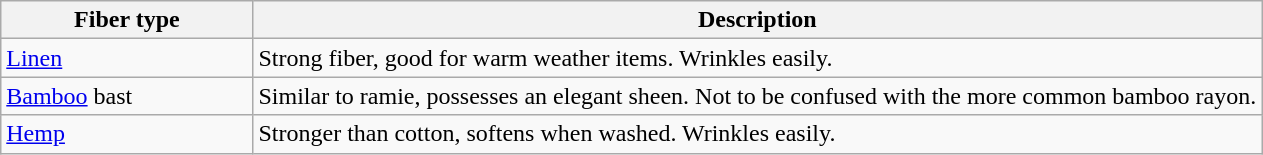<table class=wikitable>
<tr>
<th width="20%">Fiber type</th>
<th width="80%">Description</th>
</tr>
<tr valign="top">
<td><a href='#'>Linen</a></td>
<td>Strong fiber, good for warm weather items.  Wrinkles easily.</td>
</tr>
<tr valign="top">
<td><a href='#'>Bamboo</a> bast</td>
<td>Similar to ramie, possesses an elegant sheen. Not to be confused with the more common bamboo rayon.</td>
</tr>
<tr>
<td><a href='#'>Hemp</a></td>
<td>Stronger than cotton, softens when washed. Wrinkles easily.</td>
</tr>
</table>
